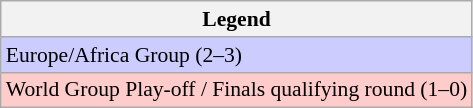<table class=wikitable style=font-size:90%>
<tr>
<th>Legend</th>
</tr>
<tr>
<td bgcolor=CCCCFF>Europe/Africa Group (2–3)</td>
</tr>
<tr bgcolor=ffcccc>
<td>World Group Play-off / Finals qualifying round (1–0)</td>
</tr>
</table>
